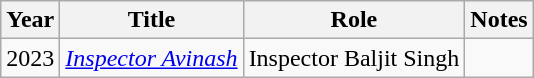<table class="wikitable">
<tr>
<th>Year</th>
<th>Title</th>
<th>Role</th>
<th>Notes</th>
</tr>
<tr>
<td>2023</td>
<td><em><a href='#'>Inspector Avinash</a></em></td>
<td>Inspector Baljit Singh</td>
<td></td>
</tr>
</table>
